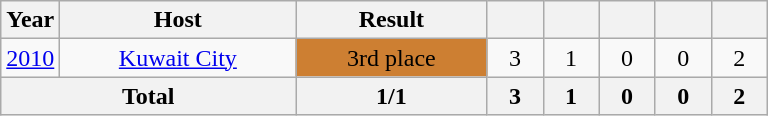<table class="wikitable" style="text-align:center">
<tr>
<th width=30>Year</th>
<th width=150>Host</th>
<th width=120>Result</th>
<th width=30></th>
<th width=30></th>
<th width=30></th>
<th width=30></th>
<th width=30></th>
</tr>
<tr>
<td><a href='#'>2010</a></td>
<td> <a href='#'>Kuwait City</a></td>
<td bgcolor="#cd7f32"> 3rd place</td>
<td>3</td>
<td>1</td>
<td>0</td>
<td>0</td>
<td>2</td>
</tr>
<tr>
<th colspan=2>Total</th>
<th>1/1</th>
<th>3</th>
<th>1</th>
<th>0</th>
<th>0</th>
<th>2</th>
</tr>
</table>
